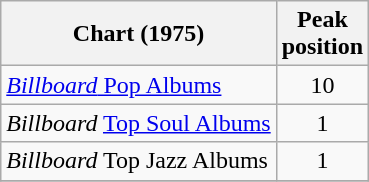<table class="wikitable">
<tr>
<th>Chart (1975)</th>
<th>Peak<br>position</th>
</tr>
<tr>
<td><a href='#'><em>Billboard</em> Pop Albums</a></td>
<td align=center>10</td>
</tr>
<tr>
<td><em>Billboard</em> <a href='#'>Top Soul Albums</a></td>
<td align=center>1</td>
</tr>
<tr>
<td><em>Billboard</em> Top Jazz Albums</td>
<td align=center>1</td>
</tr>
<tr>
</tr>
</table>
